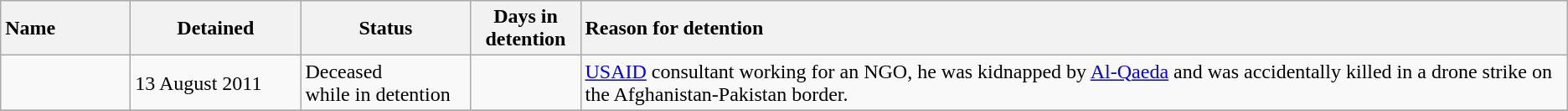<table class="wikitable defaultleft col2center col3center col4center col5left sortable">
<tr>
<th style="text-align: left; width: 6em;">Name</th>
<th style="width: 8em;">Detained</th>
<th style="width: 8em;">Status</th>
<th style="width: 5em;">Days in detention</th>
<th class="unsortable" style="text-align: left;">Reason for detention</th>
</tr>
<tr>
<td></td>
<td>13 August 2011</td>
<td>Deceased <br>while in detention</td>
<td></td>
<td><a href='#'>USAID</a> consultant working for an NGO, he was kidnapped by <a href='#'>Al-Qaeda</a> and was accidentally killed in a drone strike on the Afghanistan-Pakistan border.</td>
</tr>
<tr>
</tr>
</table>
